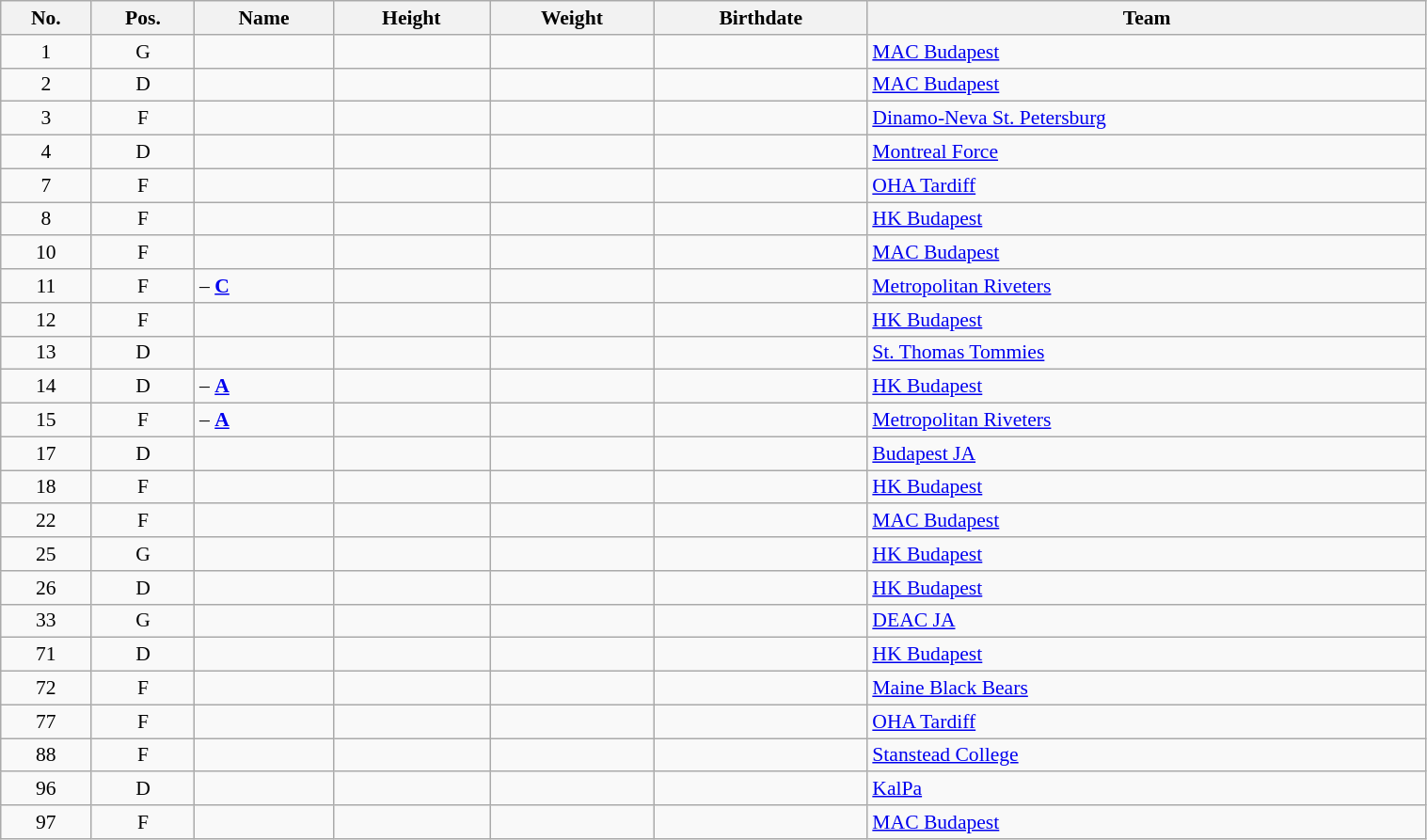<table width="80%" class="wikitable sortable" style="font-size: 90%; text-align: center;">
<tr>
<th>No.</th>
<th>Pos.</th>
<th>Name</th>
<th>Height</th>
<th>Weight</th>
<th>Birthdate</th>
<th>Team</th>
</tr>
<tr>
<td>1</td>
<td>G</td>
<td align=left></td>
<td></td>
<td></td>
<td></td>
<td align="left"> <a href='#'>MAC Budapest</a></td>
</tr>
<tr>
<td>2</td>
<td>D</td>
<td align=left></td>
<td></td>
<td></td>
<td></td>
<td align="left"> <a href='#'>MAC Budapest</a></td>
</tr>
<tr>
<td>3</td>
<td>F</td>
<td align="left"></td>
<td></td>
<td></td>
<td></td>
<td align="left"> <a href='#'>Dinamo-Neva St. Petersburg</a></td>
</tr>
<tr>
<td>4</td>
<td>D</td>
<td align="left"></td>
<td></td>
<td></td>
<td></td>
<td align="left"> <a href='#'>Montreal Force</a></td>
</tr>
<tr>
<td>7</td>
<td>F</td>
<td align="left"></td>
<td></td>
<td></td>
<td></td>
<td align="left"> <a href='#'>OHA Tardiff</a></td>
</tr>
<tr>
<td>8</td>
<td>F</td>
<td align="left"></td>
<td></td>
<td></td>
<td></td>
<td align="left"> <a href='#'>HK Budapest</a></td>
</tr>
<tr>
<td>10</td>
<td>F</td>
<td align="left"></td>
<td></td>
<td></td>
<td></td>
<td align="left"> <a href='#'>MAC Budapest</a></td>
</tr>
<tr>
<td>11</td>
<td>F</td>
<td align="left"> – <a href='#'><strong>C</strong></a></td>
<td></td>
<td></td>
<td></td>
<td align="left"> <a href='#'>Metropolitan Riveters</a></td>
</tr>
<tr>
<td>12</td>
<td>F</td>
<td align="left"></td>
<td></td>
<td></td>
<td></td>
<td align="left"> <a href='#'>HK Budapest</a></td>
</tr>
<tr>
<td>13</td>
<td>D</td>
<td align="left"></td>
<td></td>
<td></td>
<td></td>
<td align="left"> <a href='#'>St. Thomas Tommies</a></td>
</tr>
<tr>
<td>14</td>
<td>D</td>
<td align="left"> – <a href='#'><strong>A</strong></a></td>
<td></td>
<td></td>
<td></td>
<td align="left"> <a href='#'>HK Budapest</a></td>
</tr>
<tr>
<td>15</td>
<td>F</td>
<td align="left"> – <a href='#'><strong>A</strong></a></td>
<td></td>
<td></td>
<td></td>
<td align="left"> <a href='#'>Metropolitan Riveters</a></td>
</tr>
<tr>
<td>17</td>
<td>D</td>
<td align="left"></td>
<td></td>
<td></td>
<td></td>
<td align="left"> <a href='#'>Budapest JA</a></td>
</tr>
<tr>
<td>18</td>
<td>F</td>
<td align="left"></td>
<td></td>
<td></td>
<td></td>
<td align="left"> <a href='#'>HK Budapest</a></td>
</tr>
<tr>
<td>22</td>
<td>F</td>
<td align="left"></td>
<td></td>
<td></td>
<td></td>
<td align="left"> <a href='#'>MAC Budapest</a></td>
</tr>
<tr>
<td>25</td>
<td>G</td>
<td align="left"></td>
<td></td>
<td></td>
<td></td>
<td align="left"> <a href='#'>HK Budapest</a></td>
</tr>
<tr>
<td>26</td>
<td>D</td>
<td align="left"></td>
<td></td>
<td></td>
<td></td>
<td align="left"> <a href='#'>HK Budapest</a></td>
</tr>
<tr>
<td>33</td>
<td>G</td>
<td align="left"></td>
<td></td>
<td></td>
<td></td>
<td align="left"> <a href='#'>DEAC JA</a></td>
</tr>
<tr>
<td>71</td>
<td>D</td>
<td align="left"></td>
<td></td>
<td></td>
<td></td>
<td align="left"> <a href='#'>HK Budapest</a></td>
</tr>
<tr>
<td>72</td>
<td>F</td>
<td align="left"></td>
<td></td>
<td></td>
<td></td>
<td align="left"> <a href='#'>Maine Black Bears</a></td>
</tr>
<tr>
<td>77</td>
<td>F</td>
<td align="left"></td>
<td></td>
<td></td>
<td></td>
<td align="left"> <a href='#'>OHA Tardiff</a></td>
</tr>
<tr>
<td>88</td>
<td>F</td>
<td align="left"></td>
<td></td>
<td></td>
<td></td>
<td align="left"> <a href='#'>Stanstead College</a></td>
</tr>
<tr>
<td>96</td>
<td>D</td>
<td align="left"></td>
<td></td>
<td></td>
<td></td>
<td align="left"> <a href='#'>KalPa</a></td>
</tr>
<tr>
<td>97</td>
<td>F</td>
<td align="left"></td>
<td></td>
<td></td>
<td></td>
<td align="left"> <a href='#'>MAC Budapest</a></td>
</tr>
</table>
